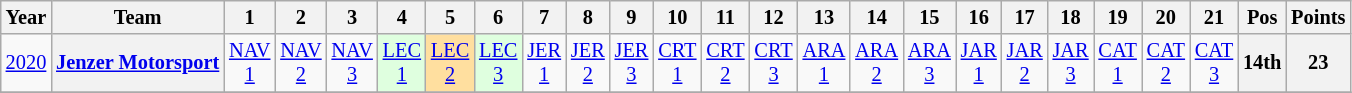<table class="wikitable" style="text-align:center; font-size:85%">
<tr>
<th>Year</th>
<th>Team</th>
<th>1</th>
<th>2</th>
<th>3</th>
<th>4</th>
<th>5</th>
<th>6</th>
<th>7</th>
<th>8</th>
<th>9</th>
<th>10</th>
<th>11</th>
<th>12</th>
<th>13</th>
<th>14</th>
<th>15</th>
<th>16</th>
<th>17</th>
<th>18</th>
<th>19</th>
<th>20</th>
<th>21</th>
<th>Pos</th>
<th>Points</th>
</tr>
<tr>
<td><a href='#'>2020</a></td>
<th nowrap><a href='#'>Jenzer Motorsport</a></th>
<td><a href='#'>NAV<br>1</a></td>
<td><a href='#'>NAV<br>2</a></td>
<td><a href='#'>NAV<br>3</a></td>
<td style="background:#DFFFDF"><a href='#'>LEC<br>1</a><br></td>
<td style="background:#FFDF9F"><a href='#'>LEC<br>2</a><br></td>
<td style="background:#DFFFDF"><a href='#'>LEC<br>3</a><br></td>
<td><a href='#'>JER<br>1</a></td>
<td><a href='#'>JER<br>2</a></td>
<td><a href='#'>JER<br>3</a></td>
<td><a href='#'>CRT<br>1</a></td>
<td><a href='#'>CRT<br>2</a></td>
<td><a href='#'>CRT<br>3</a></td>
<td><a href='#'>ARA<br>1</a></td>
<td><a href='#'>ARA<br>2</a></td>
<td><a href='#'>ARA<br>3</a></td>
<td><a href='#'>JAR<br>1</a></td>
<td><a href='#'>JAR<br>2</a></td>
<td><a href='#'>JAR<br>3</a></td>
<td><a href='#'>CAT<br>1</a></td>
<td><a href='#'>CAT<br>2</a></td>
<td><a href='#'>CAT<br>3</a></td>
<th>14th</th>
<th>23</th>
</tr>
<tr>
</tr>
</table>
